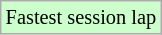<table class="wikitable" style="font-size: 85%;">
<tr style="background:#ccffcc;">
<td>Fastest session lap</td>
</tr>
</table>
